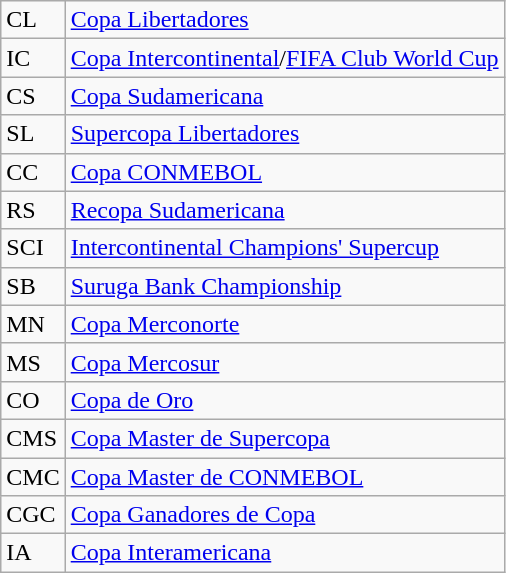<table class="wikitable">
<tr>
<td>CL</td>
<td><a href='#'>Copa Libertadores</a></td>
</tr>
<tr>
<td>IC</td>
<td><a href='#'>Copa Intercontinental</a>/<a href='#'>FIFA Club World Cup</a></td>
</tr>
<tr>
<td>CS</td>
<td><a href='#'>Copa Sudamericana</a></td>
</tr>
<tr>
<td>SL</td>
<td><a href='#'>Supercopa Libertadores</a></td>
</tr>
<tr>
<td>CC</td>
<td><a href='#'>Copa CONMEBOL</a></td>
</tr>
<tr>
<td>RS</td>
<td><a href='#'>Recopa Sudamericana</a></td>
</tr>
<tr>
<td>SCI</td>
<td><a href='#'>Intercontinental Champions' Supercup</a></td>
</tr>
<tr>
<td>SB</td>
<td><a href='#'>Suruga Bank Championship</a></td>
</tr>
<tr>
<td>MN</td>
<td><a href='#'>Copa Merconorte</a></td>
</tr>
<tr>
<td>MS</td>
<td><a href='#'>Copa Mercosur</a></td>
</tr>
<tr>
<td>CO</td>
<td><a href='#'>Copa de Oro</a></td>
</tr>
<tr>
<td>CMS</td>
<td><a href='#'>Copa Master de Supercopa</a></td>
</tr>
<tr>
<td>CMC</td>
<td><a href='#'>Copa Master de CONMEBOL</a></td>
</tr>
<tr>
<td>CGC</td>
<td><a href='#'>Copa Ganadores de Copa</a></td>
</tr>
<tr>
<td>IA</td>
<td><a href='#'>Copa Interamericana</a></td>
</tr>
</table>
